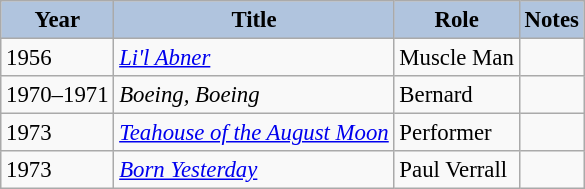<table class="wikitable" style="font-size:95%;">
<tr style="text-align:left;">
<th style="background:#B0C4DE;">Year</th>
<th style="background:#B0C4DE;">Title</th>
<th style="background:#B0C4DE;">Role</th>
<th style="background:#B0C4DE;">Notes</th>
</tr>
<tr>
<td>1956</td>
<td><em><a href='#'>Li'l Abner</a></em></td>
<td>Muscle Man</td>
<td></td>
</tr>
<tr>
<td>1970–1971</td>
<td><em>Boeing, Boeing</em></td>
<td>Bernard</td>
<td></td>
</tr>
<tr>
<td>1973</td>
<td><em><a href='#'>Teahouse of the August Moon</a></em></td>
<td>Performer</td>
<td></td>
</tr>
<tr>
<td>1973</td>
<td><em><a href='#'>Born Yesterday</a></em></td>
<td>Paul Verrall</td>
<td></td>
</tr>
</table>
